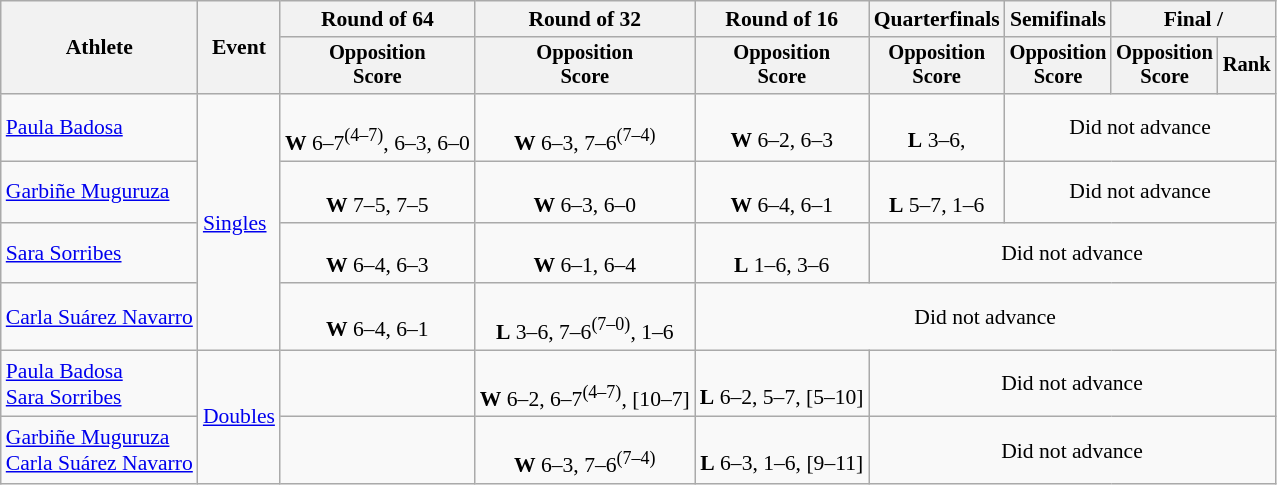<table class=wikitable style="font-size:90%">
<tr>
<th rowspan="2">Athlete</th>
<th rowspan="2">Event</th>
<th>Round of 64</th>
<th>Round of 32</th>
<th>Round of 16</th>
<th>Quarterfinals</th>
<th>Semifinals</th>
<th colspan=2>Final / </th>
</tr>
<tr style="font-size:95%">
<th>Opposition<br>Score</th>
<th>Opposition<br>Score</th>
<th>Opposition<br>Score</th>
<th>Opposition<br>Score</th>
<th>Opposition<br>Score</th>
<th>Opposition<br>Score</th>
<th>Rank</th>
</tr>
<tr align=center>
<td align=left><a href='#'>Paula Badosa</a></td>
<td align=left rowspan="4"><a href='#'>Singles</a></td>
<td><br><strong>W</strong> 6–7<sup>(4–7)</sup>, 6–3, 6–0</td>
<td><br><strong>W</strong> 6–3, 7–6<sup>(7–4)</sup></td>
<td><br><strong>W</strong> 6–2, 6–3</td>
<td><br><strong>L</strong> 3–6, </td>
<td colspan=3>Did not advance</td>
</tr>
<tr align=center>
<td align=left><a href='#'>Garbiñe Muguruza</a></td>
<td><br><strong>W</strong> 7–5, 7–5</td>
<td><br><strong>W</strong> 6–3, 6–0</td>
<td><br><strong>W</strong> 6–4, 6–1</td>
<td><br><strong>L</strong> 5–7, 1–6</td>
<td colspan=3>Did not advance</td>
</tr>
<tr align=center>
<td align=left><a href='#'>Sara Sorribes</a></td>
<td><br><strong>W</strong> 6–4, 6–3</td>
<td><br><strong>W</strong> 6–1, 6–4</td>
<td><br><strong>L</strong> 1–6, 3–6</td>
<td colspan=4>Did not advance</td>
</tr>
<tr align=center>
<td align=left><a href='#'>Carla Suárez Navarro</a></td>
<td><br><strong>W</strong> 6–4, 6–1</td>
<td><br><strong>L</strong> 3–6, 7–6<sup>(7–0)</sup>, 1–6</td>
<td colspan=5>Did not advance</td>
</tr>
<tr align=center>
<td align=left><a href='#'>Paula Badosa</a><br><a href='#'>Sara Sorribes</a></td>
<td align=left rowspan="2"><a href='#'>Doubles</a></td>
<td></td>
<td><br><strong>W</strong> 6–2, 6–7<sup>(4–7)</sup>, [10–7]</td>
<td><br><strong>L</strong> 6–2, 5–7, [5–10]</td>
<td colspan=5>Did not advance</td>
</tr>
<tr align=center>
<td align=left><a href='#'>Garbiñe Muguruza</a><br><a href='#'>Carla Suárez Navarro</a></td>
<td></td>
<td><br><strong>W</strong> 6–3, 7–6<sup>(7–4)</sup></td>
<td><br><strong>L</strong> 6–3, 1–6, [9–11]</td>
<td colspan=4>Did not advance</td>
</tr>
</table>
